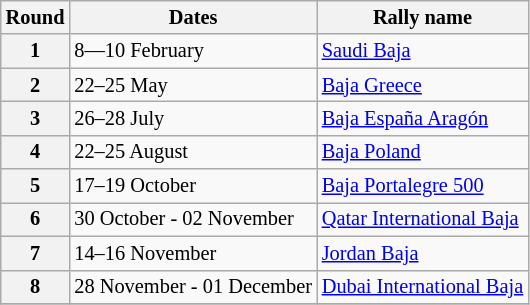<table class="wikitable" style="font-size: 85%">
<tr>
<th>Round</th>
<th>Dates</th>
<th>Rally name</th>
</tr>
<tr>
<th>1</th>
<td>8—10 February</td>
<td> <a href='#'>Saudi Baja</a></td>
</tr>
<tr>
<th>2</th>
<td>22–25 May</td>
<td> <a href='#'>Baja Greece</a></td>
</tr>
<tr>
<th>3</th>
<td>26–28 July</td>
<td> <a href='#'>Baja España Aragón</a></td>
</tr>
<tr>
<th>4</th>
<td>22–25 August</td>
<td> <a href='#'>Baja Poland</a></td>
</tr>
<tr>
<th>5</th>
<td>17–19 October</td>
<td> <a href='#'>Baja Portalegre 500</a></td>
</tr>
<tr>
<th>6</th>
<td>30 October - 02 November</td>
<td> <a href='#'>Qatar International Baja</a></td>
</tr>
<tr>
<th>7</th>
<td>14–16 November</td>
<td> <a href='#'>Jordan Baja</a></td>
</tr>
<tr>
<th>8</th>
<td>28 November - 01 December</td>
<td> <a href='#'>Dubai International Baja</a></td>
</tr>
<tr>
</tr>
</table>
